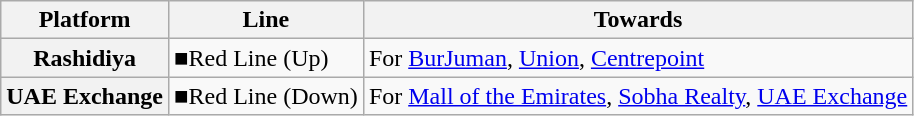<table border="1" cellspacing="0" cellpadding="3" frame="hsides" rules="rows" style="" class="wikitable">
<tr>
<th>Platform</th>
<th>Line</th>
<th>Towards</th>
</tr>
<tr>
<th>Rashidiya</th>
<td><span>■</span>Red Line (Up)</td>
<td>For <a href='#'>BurJuman</a>, <a href='#'>Union</a>, <a href='#'>Centrepoint</a></td>
</tr>
<tr>
<th>UAE Exchange</th>
<td><span>■</span>Red Line (Down)</td>
<td>For <a href='#'>Mall of the Emirates</a>, <a href='#'>Sobha Realty</a>, <a href='#'>UAE Exchange</a></td>
</tr>
</table>
